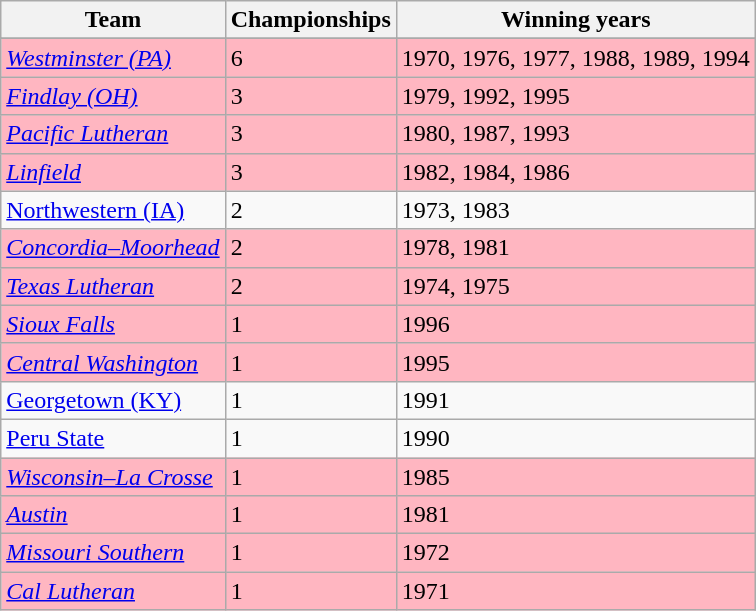<table class="wikitable">
<tr>
<th>Team</th>
<th>Championships</th>
<th>Winning years</th>
</tr>
<tr>
</tr>
<tr bgcolor=lightpink>
<td><em><a href='#'>Westminster (PA)</a></em></td>
<td>6</td>
<td>1970, 1976, 1977, 1988, 1989, 1994</td>
</tr>
<tr bgcolor=lightpink>
<td><em><a href='#'>Findlay (OH)</a></em></td>
<td>3</td>
<td>1979, 1992, 1995</td>
</tr>
<tr bgcolor=lightpink>
<td><em><a href='#'>Pacific Lutheran</a></em></td>
<td>3</td>
<td>1980, 1987, 1993</td>
</tr>
<tr bgcolor=lightpink>
<td><em><a href='#'>Linfield</a></em></td>
<td>3</td>
<td>1982, 1984, 1986</td>
</tr>
<tr>
<td><a href='#'>Northwestern (IA)</a></td>
<td>2</td>
<td>1973, 1983</td>
</tr>
<tr bgcolor=lightpink>
<td><em><a href='#'>Concordia–Moorhead</a></em></td>
<td>2</td>
<td>1978, 1981</td>
</tr>
<tr bgcolor=lightpink>
<td><em><a href='#'>Texas Lutheran</a></em></td>
<td>2</td>
<td>1974, 1975</td>
</tr>
<tr bgcolor=lightpink>
<td><em><a href='#'>Sioux Falls</a></em></td>
<td>1</td>
<td>1996</td>
</tr>
<tr bgcolor=lightpink>
<td><em><a href='#'>Central Washington</a></em></td>
<td>1</td>
<td>1995</td>
</tr>
<tr>
<td><a href='#'>Georgetown (KY)</a></td>
<td>1</td>
<td>1991</td>
</tr>
<tr>
<td><a href='#'>Peru State</a></td>
<td>1</td>
<td>1990</td>
</tr>
<tr bgcolor=lightpink>
<td><em><a href='#'>Wisconsin–La Crosse</a></em></td>
<td>1</td>
<td>1985</td>
</tr>
<tr bgcolor=lightpink>
<td><em><a href='#'>Austin</a></em></td>
<td>1</td>
<td>1981</td>
</tr>
<tr bgcolor=lightpink>
<td><em><a href='#'>Missouri Southern</a></em></td>
<td>1</td>
<td>1972</td>
</tr>
<tr bgcolor=lightpink>
<td><em><a href='#'>Cal Lutheran</a></em></td>
<td>1</td>
<td>1971</td>
</tr>
</table>
